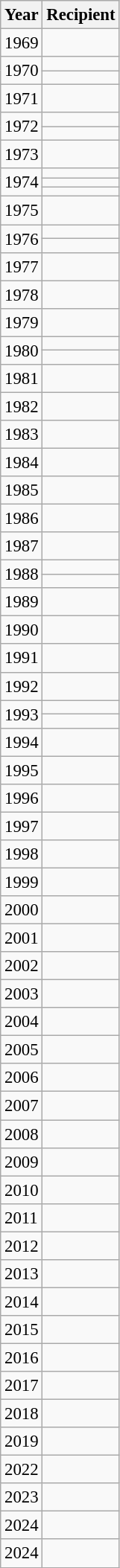<table class="wikitable sortable" style="font-size: 95%;">
<tr>
<th>Year</th>
<th>Recipient</th>
</tr>
<tr>
<td>1969</td>
<td></td>
</tr>
<tr>
<td rowspan=2>1970</td>
<td></td>
</tr>
<tr>
<td></td>
</tr>
<tr>
<td>1971</td>
<td></td>
</tr>
<tr>
<td rowspan=2>1972</td>
<td></td>
</tr>
<tr>
<td></td>
</tr>
<tr>
<td>1973</td>
<td></td>
</tr>
<tr>
<td rowspan=3>1974</td>
<td></td>
</tr>
<tr>
<td></td>
</tr>
<tr>
<td></td>
</tr>
<tr>
<td>1975</td>
<td></td>
</tr>
<tr>
<td rowspan=2>1976</td>
<td></td>
</tr>
<tr>
<td></td>
</tr>
<tr>
<td>1977</td>
<td></td>
</tr>
<tr>
<td>1978</td>
<td></td>
</tr>
<tr>
<td>1979</td>
<td></td>
</tr>
<tr>
<td rowspan=2>1980</td>
<td></td>
</tr>
<tr>
<td></td>
</tr>
<tr>
<td>1981</td>
<td></td>
</tr>
<tr>
<td>1982</td>
<td></td>
</tr>
<tr>
<td>1983</td>
<td></td>
</tr>
<tr>
<td>1984</td>
<td></td>
</tr>
<tr>
<td>1985</td>
<td></td>
</tr>
<tr>
<td>1986</td>
<td></td>
</tr>
<tr>
<td>1987</td>
<td></td>
</tr>
<tr>
<td rowspan=2>1988</td>
<td></td>
</tr>
<tr>
<td></td>
</tr>
<tr>
<td>1989</td>
<td></td>
</tr>
<tr>
<td>1990</td>
<td></td>
</tr>
<tr>
<td>1991</td>
<td></td>
</tr>
<tr>
<td>1992</td>
<td></td>
</tr>
<tr>
<td rowspan=2>1993</td>
<td></td>
</tr>
<tr>
<td></td>
</tr>
<tr>
<td>1994</td>
<td></td>
</tr>
<tr>
<td>1995</td>
<td></td>
</tr>
<tr>
<td>1996</td>
<td></td>
</tr>
<tr>
<td>1997</td>
<td></td>
</tr>
<tr>
<td>1998</td>
<td></td>
</tr>
<tr>
<td>1999</td>
<td></td>
</tr>
<tr>
<td>2000</td>
<td></td>
</tr>
<tr>
<td>2001</td>
<td></td>
</tr>
<tr>
<td>2002</td>
<td></td>
</tr>
<tr>
<td>2003</td>
<td></td>
</tr>
<tr>
<td>2004</td>
<td></td>
</tr>
<tr>
<td>2005</td>
<td></td>
</tr>
<tr>
<td>2006</td>
<td></td>
</tr>
<tr>
<td>2007</td>
<td></td>
</tr>
<tr>
<td>2008</td>
<td></td>
</tr>
<tr>
<td>2009</td>
<td></td>
</tr>
<tr>
<td>2010</td>
<td></td>
</tr>
<tr>
<td>2011</td>
<td></td>
</tr>
<tr>
<td>2012</td>
<td></td>
</tr>
<tr>
<td>2013</td>
<td></td>
</tr>
<tr>
<td>2014</td>
<td></td>
</tr>
<tr>
<td>2015</td>
<td></td>
</tr>
<tr>
<td>2016</td>
<td></td>
</tr>
<tr>
<td>2017</td>
<td></td>
</tr>
<tr>
<td>2018</td>
<td></td>
</tr>
<tr>
<td>2019</td>
<td></td>
</tr>
<tr>
<td>2022</td>
<td></td>
</tr>
<tr>
<td>2023</td>
<td></td>
</tr>
<tr>
<td>2024</td>
<td></td>
</tr>
<tr>
<td>2024</td>
<td></td>
</tr>
</table>
